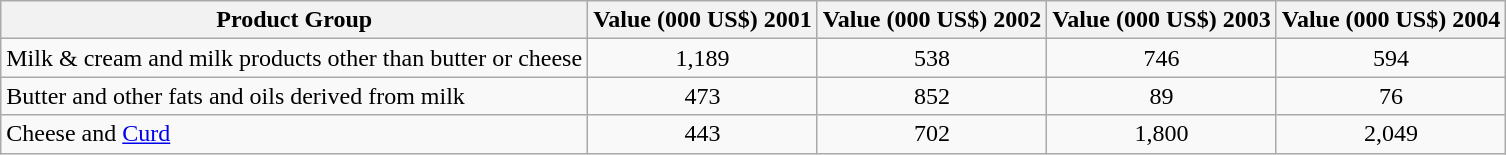<table class="wikitable">
<tr>
<th>Product Group</th>
<th>Value (000 US$) 2001</th>
<th>Value (000 US$) 2002</th>
<th>Value (000 US$) 2003</th>
<th>Value (000 US$) 2004</th>
</tr>
<tr>
<td>Milk & cream and milk products other than butter or cheese</td>
<td align="center">1,189</td>
<td align="center">538</td>
<td align="center">746</td>
<td align="center">594</td>
</tr>
<tr>
<td>Butter and other fats and oils derived from milk</td>
<td align="center">473</td>
<td align="center">852</td>
<td align="center">89</td>
<td align="center">76</td>
</tr>
<tr>
<td>Cheese and <a href='#'>Curd</a></td>
<td align="center">443</td>
<td align="center">702</td>
<td align="center">1,800</td>
<td align="center">2,049</td>
</tr>
</table>
